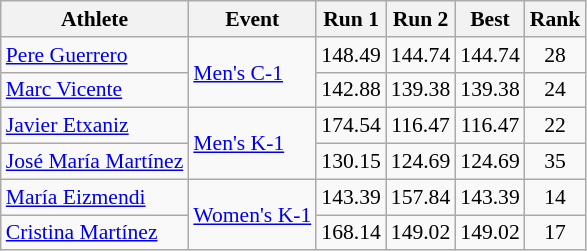<table class="wikitable" style="font-size:90%">
<tr>
<th>Athlete</th>
<th>Event</th>
<th>Run 1</th>
<th>Run 2</th>
<th>Best</th>
<th>Rank</th>
</tr>
<tr align=center>
<td align=left><a href='#'>Pere Guerrero</a></td>
<td align=left rowspan=2><a href='#'>Men's C-1</a></td>
<td>148.49</td>
<td>144.74</td>
<td>144.74</td>
<td>28</td>
</tr>
<tr align=center>
<td align=left><a href='#'>Marc Vicente</a></td>
<td>142.88</td>
<td>139.38</td>
<td>139.38</td>
<td>24</td>
</tr>
<tr align=center>
<td align=left><a href='#'>Javier Etxaniz</a></td>
<td align=left rowspan=2><a href='#'>Men's K-1</a></td>
<td>174.54</td>
<td>116.47</td>
<td>116.47</td>
<td>22</td>
</tr>
<tr align=center>
<td align=left><a href='#'>José María Martínez</a></td>
<td>130.15</td>
<td>124.69</td>
<td>124.69</td>
<td>35</td>
</tr>
<tr align=center>
<td align=left><a href='#'>María Eizmendi</a></td>
<td align=left rowspan=2><a href='#'>Women's K-1</a></td>
<td>143.39</td>
<td>157.84</td>
<td>143.39</td>
<td>14</td>
</tr>
<tr align=center>
<td align=left><a href='#'>Cristina Martínez</a></td>
<td>168.14</td>
<td>149.02</td>
<td>149.02</td>
<td>17</td>
</tr>
</table>
